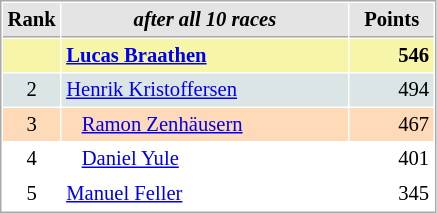<table cellspacing="1" cellpadding="3" style="border:1px solid #aaa; font-size:86%;">
<tr style="background:#e4e4e4;">
<th style="border-bottom:1px solid #aaa; width:10px;">Rank</th>
<th style="border-bottom:1px solid #aaa; width:185px; white-space:nowrap;"><em>after all 10 races</em></th>
<th style="border-bottom:1px solid #aaa; width:50px;">Points</th>
</tr>
<tr style="background:#f7f6a8;">
<td style="text-align:center;"></td>
<td> <strong><a href='#'>Lucas Braathen</a></strong></td>
<td align="right"><strong>546</strong></td>
</tr>
<tr style="background:#dce5e5;">
<td style="text-align:center;">2</td>
<td> <a href='#'>Henrik Kristoffersen</a></td>
<td align="right">494</td>
</tr>
<tr style="background:#ffdab9;">
<td style="text-align:center;">3</td>
<td>   <a href='#'>Ramon Zenhäusern</a></td>
<td align="right">467</td>
</tr>
<tr>
<td style="text-align:center;">4</td>
<td>   <a href='#'>Daniel Yule</a></td>
<td align="right">401</td>
</tr>
<tr>
<td style="text-align:center;">5</td>
<td> <a href='#'>Manuel Feller</a></td>
<td align="right">345</td>
</tr>
</table>
